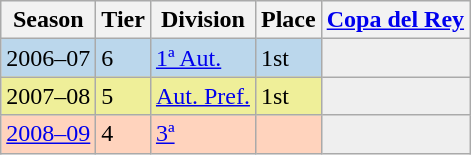<table class="wikitable">
<tr style="background:#f0f6fa;">
<th>Season</th>
<th>Tier</th>
<th>Division</th>
<th>Place</th>
<th><a href='#'>Copa del Rey</a></th>
</tr>
<tr>
<td style="background:#BBD7EC;">2006–07</td>
<td style="background:#BBD7EC;">6</td>
<td style="background:#BBD7EC;"><a href='#'>1ª Aut.</a></td>
<td style="background:#BBD7EC;">1st</td>
<th style="background:#efefef;"></th>
</tr>
<tr>
<td style="background:#EFEF99;">2007–08</td>
<td style="background:#EFEF99;">5</td>
<td style="background:#EFEF99;"><a href='#'>Aut. Pref.</a></td>
<td style="background:#EFEF99;">1st</td>
<th style="background:#efefef;"></th>
</tr>
<tr>
<td style="background:#FFD3BD;"><a href='#'>2008–09</a></td>
<td style="background:#FFD3BD;">4</td>
<td style="background:#FFD3BD;"><a href='#'>3ª</a></td>
<td style="background:#FFD3BD;"></td>
<td style="background:#efefef;"></td>
</tr>
</table>
